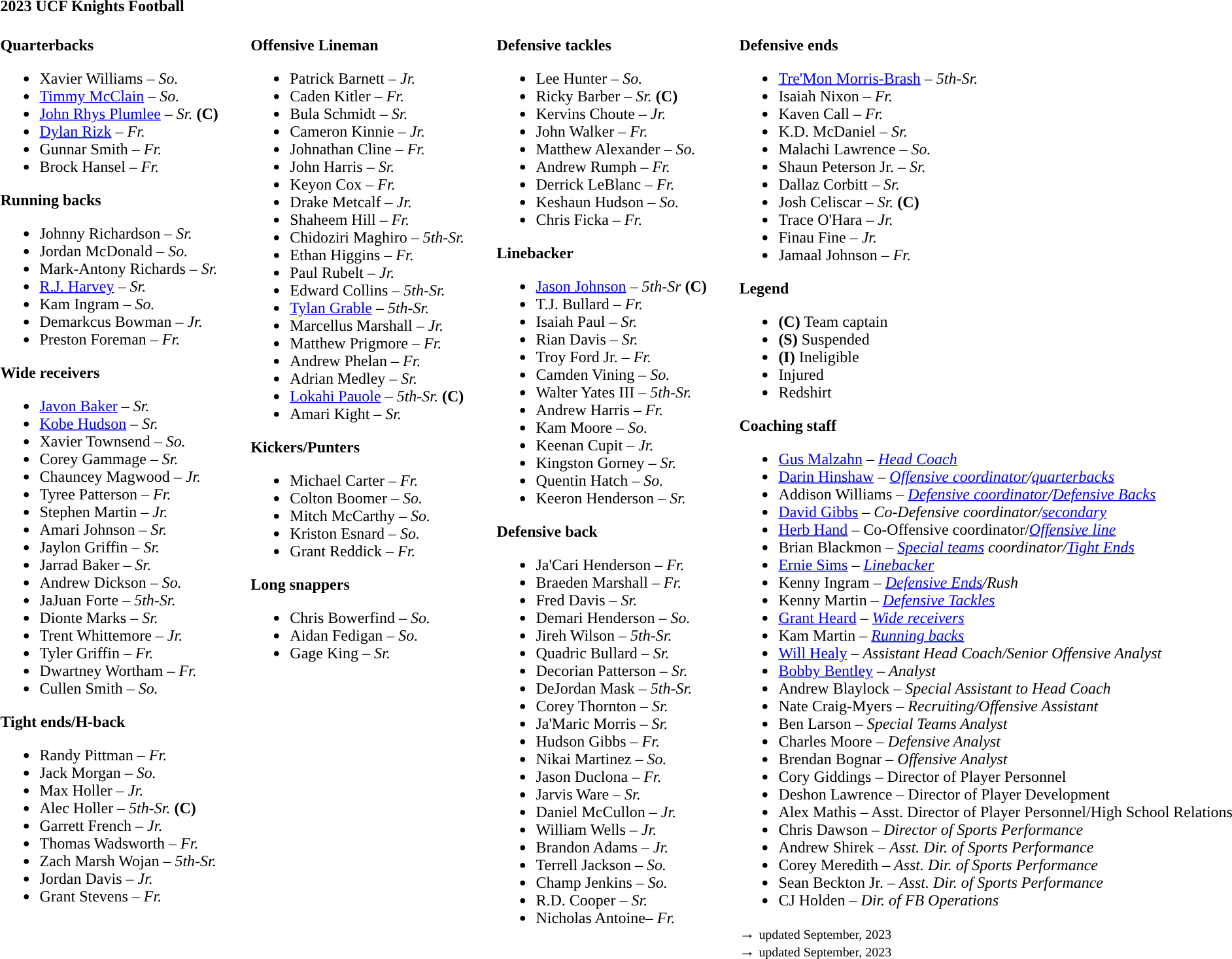<table class="toccolours" style="text-align: left;">
<tr>
<td colspan=11><strong>2023 UCF Knights Football</strong></td>
</tr>
<tr>
<td valign="top"><br><strong>Quarterbacks</strong><ul><li> Xavier Williams – <em> So.</em></li><li> <a href='#'>Timmy McClain</a> – <em> So.</em></li><li> <a href='#'>John Rhys Plumlee</a> – <em>Sr.</em> <strong>(C)</strong></li><li> <a href='#'>Dylan Rizk</a> – <em>Fr.</em></li><li> Gunnar Smith – <em> Fr.</em></li><li> Brock Hansel – <em> Fr.</em></li></ul><strong>Running backs</strong><ul><li> Johnny Richardson – <em>Sr.</em></li><li> Jordan McDonald – <em>So.</em></li><li> Mark-Antony Richards – <em> Sr.</em></li><li> <a href='#'>R.J. Harvey</a> – <em> Sr.</em></li><li> Kam Ingram – <em> So.</em></li><li> Demarkcus Bowman – <em> Jr.</em></li><li> Preston Foreman – <em> Fr.</em></li></ul><strong>Wide receivers</strong><ul><li> <a href='#'>Javon Baker</a> – <em>Sr.</em></li><li> <a href='#'>Kobe Hudson</a> – <em>Sr.</em></li><li> Xavier Townsend – <em>So.</em></li><li> Corey Gammage – <em> Sr.</em></li><li> Chauncey Magwood – <em>Jr.</em></li><li> Tyree Patterson – <em>Fr.</em></li><li> Stephen Martin – <em> Jr.</em></li><li> Amari Johnson – <em>Sr.</em></li><li> Jaylon Griffin – <em> Sr.</em></li><li> Jarrad Baker – <em> Sr.</em></li><li> Andrew Dickson – <em> So.</em></li><li> JaJuan Forte – <em> 5th-Sr.</em></li><li> Dionte Marks – <em> Sr.</em></li><li> Trent Whittemore – <em> Jr.</em></li><li> Tyler Griffin – <em> Fr.</em></li><li> Dwartney Wortham – <em> Fr.</em></li><li> Cullen Smith – <em> So.</em></li></ul><strong>Tight ends/H-back</strong><ul><li> Randy Pittman – <em>Fr.</em></li><li> Jack Morgan – <em>So.</em></li><li> Max Holler – <em> Jr.</em></li><li> Alec Holler – <em> 5th-Sr.</em> <strong>(C)</strong></li><li> Garrett French – <em> Jr.</em></li><li> Thomas Wadsworth – <em> Fr.</em></li><li> Zach Marsh Wojan – <em> 5th-Sr.</em></li><li> Jordan Davis – <em> Jr.</em>  </li><li> Grant Stevens – <em> Fr.</em></li></ul></td>
<td width="25"> </td>
<td valign="top"><br><strong>Offensive Lineman</strong><ul><li> Patrick Barnett – <em> Jr.</em></li><li> Caden Kitler – <em> Fr.</em></li><li> Bula Schmidt – <em> Sr.</em></li><li> Cameron Kinnie – <em> Jr.</em></li><li> Johnathan Cline – <em>Fr.</em></li><li> John Harris – <em> Sr.</em></li><li> Keyon Cox – <em>Fr.</em></li><li> Drake Metcalf – <em> Jr.</em></li><li> Shaheem Hill – <em> Fr.</em></li><li> Chidoziri Maghiro – <em> 5th-Sr.</em></li><li> Ethan Higgins – <em>Fr.</em></li><li> Paul Rubelt – <em> Jr.</em></li><li> Edward Collins – <em> 5th-Sr.</em></li><li> <a href='#'>Tylan Grable</a> – <em> 5th-Sr.</em></li><li> Marcellus Marshall – <em>Jr.</em></li><li> Matthew Prigmore – <em>Fr.</em></li><li> Andrew Phelan – <em>Fr.</em></li><li> Adrian Medley – <em> Sr.</em></li><li> <a href='#'>Lokahi Pauole</a> – <em>5th-Sr.</em> <strong>(C)</strong></li><li> Amari Kight – <em> Sr.</em></li></ul><strong>Kickers/Punters</strong><ul><li> Michael Carter – <em> Fr.</em></li><li> Colton Boomer – <em>So.</em></li><li> Mitch McCarthy – <em>So.</em></li><li> Kriston Esnard – <em> So.</em></li><li> Grant Reddick – <em>Fr.</em></li></ul><strong>Long snappers</strong><ul><li> Chris Bowerfind – <em> So.</em></li><li> Aidan Fedigan – <em>So.</em></li><li> Gage King – <em> Sr.</em></li></ul></td>
<td width="25"> </td>
<td valign="top"><br><strong>Defensive tackles</strong><ul><li> Lee Hunter – <em> So.</em></li><li> Ricky Barber – <em> Sr.</em> <strong>(C)</strong></li><li> Kervins Choute – <em> Jr.</em></li><li> John Walker – <em>Fr.</em></li><li> Matthew Alexander – <em> So.</em></li><li> Andrew Rumph – <em>Fr.</em></li><li> Derrick LeBlanc – <em>Fr.</em></li><li> Keshaun Hudson – <em>So.</em></li><li> Chris Ficka – <em>Fr.</em></li></ul><strong>Linebacker</strong><ul><li> <a href='#'>Jason Johnson</a> – <em> 5th-Sr</em> <strong>(C)</strong></li><li> T.J. Bullard – <em> Fr.</em></li><li> Isaiah Paul – <em> Sr.</em></li><li> Rian Davis – <em> Sr.</em></li><li> Troy Ford Jr. – <em>Fr.</em></li><li> Camden Vining – <em> So.</em></li><li> Walter Yates III – <em> 5th-Sr.</em></li><li> Andrew Harris – <em>Fr.</em></li><li> Kam Moore – <em>So.</em></li><li> Keenan Cupit – <em> Jr.</em></li><li> Kingston Gorney – <em> Sr.</em></li><li> Quentin Hatch – <em>So.</em></li><li> Keeron Henderson – <em>Sr.</em></li></ul><strong>Defensive back</strong><ul><li> Ja'Cari Henderson – <em> Fr.</em></li><li> Braeden Marshall – <em>Fr.</em></li><li> Fred Davis – <em>Sr.</em></li><li> Demari Henderson – <em>So.</em></li><li> Jireh Wilson – <em>5th-Sr.</em></li><li> Quadric Bullard – <em>Sr.</em></li><li> Decorian Patterson –<em> Sr.</em></li><li> DeJordan Mask – <em>5th-Sr.</em></li><li> Corey Thornton – <em>Sr.</em></li><li> Ja'Maric Morris – <em> Sr.</em></li><li> Hudson Gibbs – <em>Fr.</em></li><li> Nikai Martinez – <em>So.</em></li><li> Jason Duclona – <em>Fr.</em></li><li> Jarvis Ware – <em> Sr.</em></li><li> Daniel McCullon – <em> Jr.</em></li><li> William Wells – <em>Jr.</em></li><li> Brandon Adams – <em>Jr.</em></li><li> Terrell Jackson – <em>So.</em></li><li> Champ Jenkins – <em> So.</em></li><li> R.D. Cooper – <em>Sr.</em></li><li> Nicholas Antoine– <em> Fr.</em></li></ul></td>
<td width="25"> </td>
<td valign="top"><br><strong>Defensive ends</strong><ul><li> <a href='#'>Tre'Mon Morris-Brash</a> – <em>5th-Sr.</em></li><li> Isaiah Nixon – <em>Fr.</em></li><li> Kaven Call – <em>Fr.</em></li><li> K.D. McDaniel – <em> Sr.</em></li><li> Malachi Lawrence – <em> So.</em></li><li> Shaun Peterson Jr. – <em> Sr.</em></li><li> Dallaz Corbitt – <em> Sr.</em></li><li> Josh Celiscar – <em>Sr.</em> <strong>(C)</strong></li><li> Trace O'Hara – <em> Jr.</em></li><li> Finau Fine – <em> Jr.</em></li><li> Jamaal Johnson – <em> Fr.</em></li></ul><strong>Legend</strong><ul><li><strong>(C)</strong> Team captain</li><li><strong>(S)</strong> Suspended</li><li><strong>(I)</strong> Ineligible</li><li> Injured</li><li> Redshirt</li></ul><strong>Coaching staff</strong><ul><li><a href='#'>Gus Malzahn</a> – <em><a href='#'>Head Coach</a></em></li><li><a href='#'>Darin Hinshaw</a> – <em><a href='#'>Offensive coordinator</a>/<a href='#'>quarterbacks</a></em></li><li>Addison Williams – <em><a href='#'>Defensive coordinator</a>/<a href='#'>Defensive Backs</a></em></li><li><a href='#'>David Gibbs</a> – <em>Co-Defensive coordinator/<a href='#'>secondary</a></em></li><li><a href='#'>Herb Hand</a> – Co-Offensive coordinator/<em><a href='#'>Offensive line</a></em></li><li>Brian Blackmon – <em><a href='#'>Special teams</a> coordinator/<a href='#'>Tight Ends</a></em></li><li><a href='#'>Ernie Sims</a> – <em><a href='#'>Linebacker</a></em></li><li>Kenny Ingram – <em><a href='#'>Defensive Ends</a>/Rush</em></li><li>Kenny Martin – <em><a href='#'>Defensive Tackles</a></em></li><li><a href='#'>Grant Heard</a> – <em><a href='#'>Wide receivers</a></em></li><li>Kam Martin – <em><a href='#'>Running backs</a></em></li><li><a href='#'>Will Healy</a> – <em>Assistant Head Coach/Senior Offensive Analyst</em></li><li><a href='#'>Bobby Bentley</a> – <em>Analyst</em></li><li>Andrew Blaylock – <em>Special Assistant to Head Coach</em></li><li>Nate Craig-Myers – <em>Recruiting/Offensive Assistant</em></li><li>Ben Larson – <em>Special Teams Analyst</em></li><li>Charles Moore – <em>Defensive Analyst</em></li><li>Brendan Bognar – <em>Offensive Analyst</em></li><li>Cory Giddings –  Director of Player Personnel</li><li>Deshon Lawrence –  Director of Player Development</li><li>Alex Mathis –  Asst. Director of Player Personnel/High School Relations</li><li>Chris Dawson – <em>Director of Sports Performance</em></li><li>Andrew Shirek – <em>Asst. Dir. of Sports Performance</em></li><li>Corey Meredith – <em>Asst. Dir. of Sports Performance</em></li><li>Sean Beckton Jr. – <em>Asst. Dir. of Sports Performance</em></li><li>CJ Holden – <em>Dir. of FB Operations</em></li></ul>→ <small> updated September, 2023</small><br>
→ <small>  updated September, 2023</small></td>
</tr>
</table>
